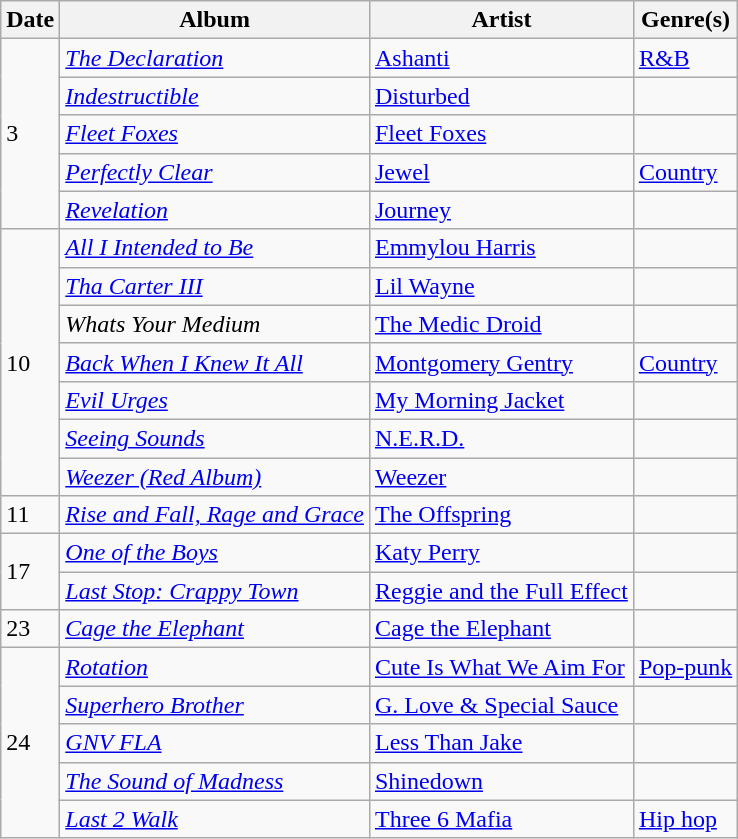<table class="wikitable">
<tr>
<th>Date</th>
<th>Album</th>
<th>Artist</th>
<th>Genre(s)</th>
</tr>
<tr>
<td rowspan="5">3</td>
<td><em><a href='#'>The Declaration</a></em></td>
<td><a href='#'>Ashanti</a></td>
<td><a href='#'>R&B</a></td>
</tr>
<tr>
<td><em><a href='#'>Indestructible</a></em></td>
<td><a href='#'>Disturbed</a></td>
<td></td>
</tr>
<tr>
<td><em><a href='#'>Fleet Foxes</a></em></td>
<td><a href='#'>Fleet Foxes</a></td>
<td></td>
</tr>
<tr>
<td><em><a href='#'>Perfectly Clear</a></em></td>
<td><a href='#'>Jewel</a></td>
<td><a href='#'>Country</a></td>
</tr>
<tr>
<td><em><a href='#'>Revelation</a></em></td>
<td><a href='#'>Journey</a></td>
<td></td>
</tr>
<tr>
<td rowspan="7">10</td>
<td><em><a href='#'>All I Intended to Be</a></em></td>
<td><a href='#'>Emmylou Harris</a></td>
<td></td>
</tr>
<tr>
<td><em><a href='#'>Tha Carter III</a></em></td>
<td><a href='#'>Lil Wayne</a></td>
<td></td>
</tr>
<tr>
<td><em>Whats Your Medium</em></td>
<td><a href='#'>The Medic Droid</a></td>
<td></td>
</tr>
<tr>
<td><em><a href='#'>Back When I Knew It All</a></em></td>
<td><a href='#'>Montgomery Gentry</a></td>
<td><a href='#'>Country</a></td>
</tr>
<tr>
<td><em><a href='#'>Evil Urges</a></em></td>
<td><a href='#'>My Morning Jacket</a></td>
<td></td>
</tr>
<tr>
<td><em><a href='#'>Seeing Sounds</a></em></td>
<td><a href='#'>N.E.R.D.</a></td>
<td></td>
</tr>
<tr>
<td><em><a href='#'>Weezer (Red Album)</a></em></td>
<td><a href='#'>Weezer</a></td>
<td></td>
</tr>
<tr>
<td>11</td>
<td><em><a href='#'>Rise and Fall, Rage and Grace</a></em></td>
<td><a href='#'>The Offspring</a></td>
<td></td>
</tr>
<tr>
<td rowspan="2">17</td>
<td><em><a href='#'>One of the Boys</a></em></td>
<td><a href='#'>Katy Perry</a></td>
<td></td>
</tr>
<tr>
<td><em><a href='#'>Last Stop: Crappy Town</a></em></td>
<td><a href='#'>Reggie and the Full Effect</a></td>
<td></td>
</tr>
<tr>
<td>23</td>
<td><em><a href='#'>Cage the Elephant</a></em></td>
<td><a href='#'>Cage the Elephant</a></td>
<td></td>
</tr>
<tr>
<td rowspan="5">24</td>
<td><em><a href='#'>Rotation</a></em></td>
<td><a href='#'>Cute Is What We Aim For</a></td>
<td><a href='#'>Pop-punk</a></td>
</tr>
<tr>
<td><em><a href='#'>Superhero Brother</a></em></td>
<td><a href='#'>G. Love & Special Sauce</a></td>
<td></td>
</tr>
<tr>
<td><em><a href='#'>GNV FLA</a></em></td>
<td><a href='#'>Less Than Jake</a></td>
<td></td>
</tr>
<tr>
<td><em><a href='#'>The Sound of Madness</a></em></td>
<td><a href='#'>Shinedown</a></td>
<td></td>
</tr>
<tr>
<td><em><a href='#'>Last 2 Walk</a></em></td>
<td><a href='#'>Three 6 Mafia</a></td>
<td><a href='#'>Hip hop</a></td>
</tr>
</table>
